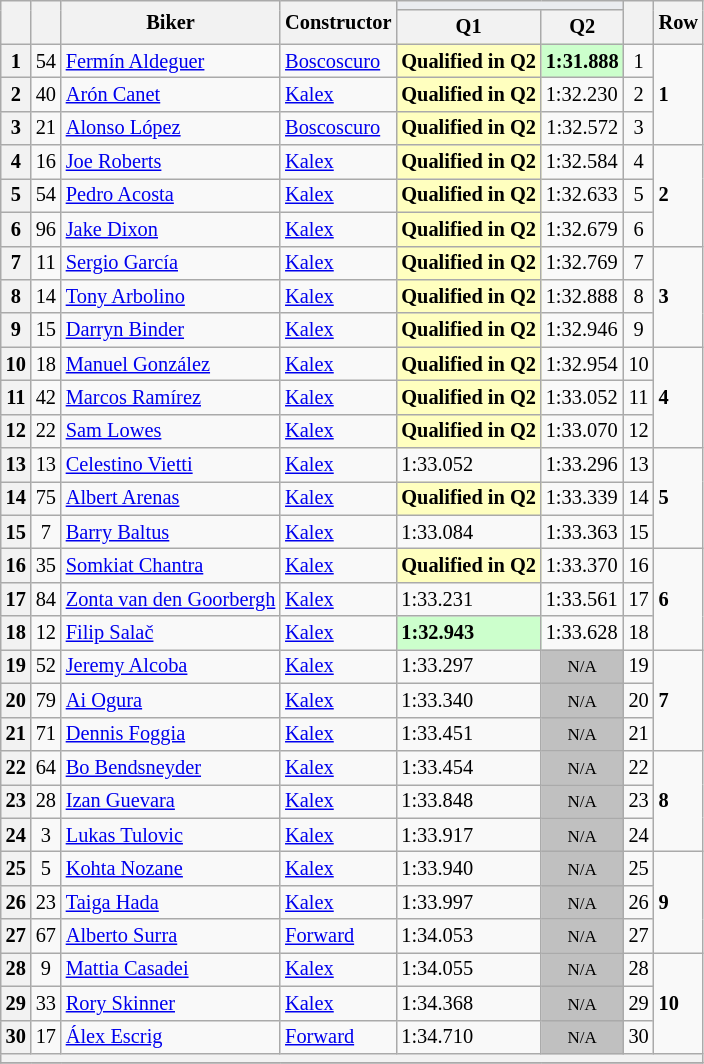<table class="wikitable sortable" style="font-size: 85%;">
<tr>
<th rowspan="2"></th>
<th rowspan="2"></th>
<th rowspan="2">Biker</th>
<th rowspan="2">Constructor</th>
<th colspan="2" style="background:#eaecf0; text-align:center;"></th>
<th rowspan="2"></th>
<th rowspan="2">Row</th>
</tr>
<tr>
<th scope="col">Q1</th>
<th scope="col">Q2</th>
</tr>
<tr>
<th scope="row">1</th>
<td align="center">54</td>
<td> <a href='#'>Fermín Aldeguer</a></td>
<td><a href='#'>Boscoscuro</a></td>
<td style="background:#ffffbf;"><strong>Qualified in Q2</strong></td>
<td style="background:#ccffcc;"><strong>1:31.888</strong></td>
<td align="center">1</td>
<td rowspan="3"><strong>1</strong></td>
</tr>
<tr>
<th scope="row">2</th>
<td align="center">40</td>
<td> <a href='#'>Arón Canet</a></td>
<td><a href='#'>Kalex</a></td>
<td style="background:#ffffbf;"><strong>Qualified in Q2</strong></td>
<td>1:32.230</td>
<td align="center">2</td>
</tr>
<tr>
<th scope="row">3</th>
<td align="center">21</td>
<td> <a href='#'>Alonso López</a></td>
<td><a href='#'>Boscoscuro</a></td>
<td style="background:#ffffbf;"><strong>Qualified in Q2</strong></td>
<td align="center">1:32.572</td>
<td align="center">3</td>
</tr>
<tr>
<th scope="row">4</th>
<td align="center">16</td>
<td> <a href='#'>Joe Roberts</a></td>
<td><a href='#'>Kalex</a></td>
<td style="background:#ffffbf;"><strong>Qualified in Q2</strong></td>
<td>1:32.584</td>
<td align="center">4</td>
<td rowspan="3"><strong>2</strong></td>
</tr>
<tr>
<th scope="row">5</th>
<td align="center">54</td>
<td> <a href='#'>Pedro Acosta</a></td>
<td><a href='#'>Kalex</a></td>
<td style="background:#ffffbf;"><strong>Qualified in Q2</strong></td>
<td>1:32.633</td>
<td align="center">5</td>
</tr>
<tr>
<th scope="row">6</th>
<td align="center">96</td>
<td> <a href='#'>Jake Dixon</a></td>
<td><a href='#'>Kalex</a></td>
<td style="background:#ffffbf;"><strong>Qualified in Q2</strong></td>
<td>1:32.679</td>
<td align="center">6</td>
</tr>
<tr>
<th scope="row">7</th>
<td align="center">11</td>
<td> <a href='#'>Sergio García</a></td>
<td><a href='#'>Kalex</a></td>
<td style="background:#ffffbf;"><strong>Qualified in Q2</strong></td>
<td>1:32.769</td>
<td align="center">7</td>
<td rowspan="3"><strong>3</strong></td>
</tr>
<tr>
<th scope="row">8</th>
<td align="center">14</td>
<td> <a href='#'>Tony Arbolino</a></td>
<td><a href='#'>Kalex</a></td>
<td style="background:#ffffbf;"><strong>Qualified in Q2</strong></td>
<td>1:32.888</td>
<td align="center">8</td>
</tr>
<tr>
<th scope="row">9</th>
<td align="center">15</td>
<td> <a href='#'>Darryn Binder</a></td>
<td><a href='#'>Kalex</a></td>
<td style="background:#ffffbf;"><strong>Qualified in Q2</strong></td>
<td>1:32.946</td>
<td align="center">9</td>
</tr>
<tr>
<th scope="row">10</th>
<td align="center">18</td>
<td> <a href='#'>Manuel González</a></td>
<td><a href='#'>Kalex</a></td>
<td style="background:#ffffbf;"><strong>Qualified in Q2</strong></td>
<td>1:32.954</td>
<td align="center">10</td>
<td rowspan="3"><strong>4</strong></td>
</tr>
<tr>
<th scope="row">11</th>
<td align="center">42</td>
<td> <a href='#'>Marcos Ramírez</a></td>
<td><a href='#'>Kalex</a></td>
<td style="background:#ffffbf;"><strong>Qualified in Q2</strong></td>
<td>1:33.052</td>
<td align="center">11</td>
</tr>
<tr>
<th scope="row">12</th>
<td align="center">22</td>
<td> <a href='#'>Sam Lowes</a></td>
<td><a href='#'>Kalex</a></td>
<td style="background:#ffffbf;"><strong>Qualified in Q2</strong></td>
<td>1:33.070</td>
<td align="center">12</td>
</tr>
<tr>
<th scope="row">13</th>
<td align="center">13</td>
<td> <a href='#'>Celestino Vietti</a></td>
<td><a href='#'>Kalex</a></td>
<td>1:33.052</td>
<td>1:33.296</td>
<td align="center">13</td>
<td rowspan="3"><strong>5</strong></td>
</tr>
<tr>
<th scope="row">14</th>
<td align="center">75</td>
<td> <a href='#'>Albert Arenas</a></td>
<td><a href='#'>Kalex</a></td>
<td style="background:#ffffbf;"><strong>Qualified in Q2</strong></td>
<td>1:33.339</td>
<td align="center">14</td>
</tr>
<tr>
<th scope="row">15</th>
<td align="center">7</td>
<td> <a href='#'>Barry Baltus</a></td>
<td><a href='#'>Kalex</a></td>
<td>1:33.084</td>
<td>1:33.363</td>
<td align="center">15</td>
</tr>
<tr>
<th scope="row">16</th>
<td align="center">35</td>
<td> <a href='#'>Somkiat Chantra</a></td>
<td><a href='#'>Kalex</a></td>
<td style="background:#ffffbf;"><strong>Qualified in Q2</strong></td>
<td>1:33.370</td>
<td align="center">16</td>
<td rowspan="3"><strong>6</strong></td>
</tr>
<tr>
<th scope="row">17</th>
<td align="center">84</td>
<td> <a href='#'>Zonta van den Goorbergh</a></td>
<td><a href='#'>Kalex</a></td>
<td>1:33.231</td>
<td>1:33.561</td>
<td align="center">17</td>
</tr>
<tr>
<th scope="row">18</th>
<td align="center">12</td>
<td> <a href='#'>Filip Salač</a></td>
<td><a href='#'>Kalex</a></td>
<td style="background:#ccffcc;"><strong>1:32.943</strong></td>
<td>1:33.628</td>
<td align="center">18</td>
</tr>
<tr>
<th scope="row">19</th>
<td align="center">52</td>
<td> <a href='#'>Jeremy Alcoba</a></td>
<td><a href='#'>Kalex</a></td>
<td>1:33.297</td>
<td style="background: silver" align="center" data-sort-value="19"><small>N/A</small></td>
<td align="center">19</td>
<td rowspan="3"><strong>7</strong></td>
</tr>
<tr>
<th scope="row">20</th>
<td align="center">79</td>
<td> <a href='#'>Ai Ogura</a></td>
<td><a href='#'>Kalex</a></td>
<td>1:33.340</td>
<td style="background: silver" align="center" data-sort-value="20"><small>N/A</small></td>
<td align="center">20</td>
</tr>
<tr>
<th scope="row">21</th>
<td align="center">71</td>
<td> <a href='#'>Dennis Foggia</a></td>
<td><a href='#'>Kalex</a></td>
<td>1:33.451</td>
<td style="background: silver" align="center" data-sort-value="21"><small>N/A</small></td>
<td align="center">21</td>
</tr>
<tr>
<th scope="row">22</th>
<td align="center">64</td>
<td> <a href='#'>Bo Bendsneyder</a></td>
<td><a href='#'>Kalex</a></td>
<td>1:33.454</td>
<td style="background: silver" align="center" data-sort-value="22"><small>N/A</small></td>
<td align="center">22</td>
<td rowspan="3"><strong>8</strong></td>
</tr>
<tr>
<th scope="row">23</th>
<td align="center">28</td>
<td> <a href='#'>Izan Guevara</a></td>
<td><a href='#'>Kalex</a></td>
<td>1:33.848</td>
<td style="background: silver" align="center" data-sort-value="23"><small>N/A</small></td>
<td align="center">23</td>
</tr>
<tr>
<th scope="row">24</th>
<td align="center">3</td>
<td> <a href='#'>Lukas Tulovic</a></td>
<td><a href='#'>Kalex</a></td>
<td>1:33.917</td>
<td style="background: silver" align="center" data-sort-value="24"><small>N/A</small></td>
<td align="center">24</td>
</tr>
<tr>
<th scope="row">25</th>
<td align="center">5</td>
<td> <a href='#'>Kohta Nozane</a></td>
<td><a href='#'>Kalex</a></td>
<td>1:33.940</td>
<td style="background: silver" align="center" data-sort-value="25"><small>N/A</small></td>
<td align="center">25</td>
<td rowspan="3"><strong>9</strong></td>
</tr>
<tr>
<th scope="row">26</th>
<td align="center">23</td>
<td> <a href='#'>Taiga Hada</a></td>
<td><a href='#'>Kalex</a></td>
<td>1:33.997</td>
<td style="background: silver" align="center" data-sort-value="26"><small>N/A</small></td>
<td align="center">26</td>
</tr>
<tr>
<th scope="row">27</th>
<td align="center">67</td>
<td> <a href='#'>Alberto Surra</a></td>
<td><a href='#'>Forward</a></td>
<td>1:34.053</td>
<td style="background: silver" align="center" data-sort-value="27"><small>N/A</small></td>
<td align="center">27</td>
</tr>
<tr>
<th scope="row">28</th>
<td align="center">9</td>
<td> <a href='#'>Mattia Casadei</a></td>
<td><a href='#'>Kalex</a></td>
<td>1:34.055</td>
<td style="background: silver" align="center" data-sort-value="28"><small>N/A</small></td>
<td align="center">28</td>
<td rowspan="3"><strong>10</strong></td>
</tr>
<tr>
<th scope="row">29</th>
<td align="center">33</td>
<td> <a href='#'>Rory Skinner</a></td>
<td><a href='#'>Kalex</a></td>
<td>1:34.368</td>
<td style="background: silver" align="center" data-sort-value="27"><small>N/A</small></td>
<td align="center">29</td>
</tr>
<tr>
<th scope="row">30</th>
<td align="center">17</td>
<td> <a href='#'>Álex Escrig</a></td>
<td><a href='#'>Forward</a></td>
<td>1:34.710</td>
<td style="background: silver" align="center" data-sort-value="27"><small>N/A</small></td>
<td align="center">30</td>
</tr>
<tr>
<th colspan="8"></th>
</tr>
<tr>
</tr>
</table>
